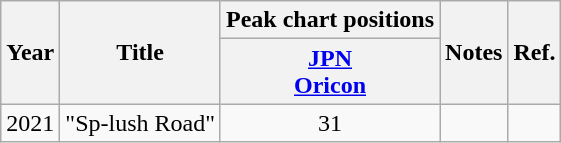<table class="wikitable">
<tr>
<th rowspan="2">Year</th>
<th rowspan="2">Title</th>
<th>Peak chart positions</th>
<th rowspan="2">Notes</th>
<th rowspan="2">Ref.</th>
</tr>
<tr>
<th><a href='#'>JPN</a><br><a href='#'>Oricon</a></th>
</tr>
<tr>
<td>2021</td>
<td>"Sp-lush Road"</td>
<td align="center">31</td>
<td></td>
<td></td>
</tr>
</table>
